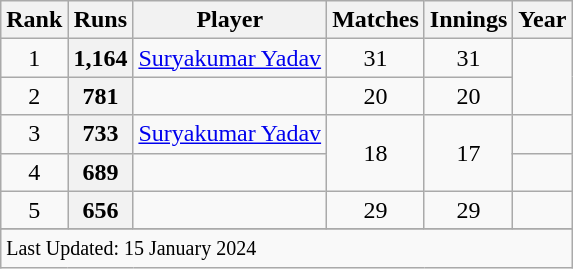<table class="wikitable sortable">
<tr>
<th scope=col>Rank</th>
<th scope=col>Runs</th>
<th scope=col>Player</th>
<th scope=col>Matches</th>
<th scope=col>Innings</th>
<th scope=col>Year</th>
</tr>
<tr>
<td align=center>1</td>
<th scope=row style=text-align:center;>1,164</th>
<td><a href='#'>Suryakumar Yadav</a></td>
<td align=center>31</td>
<td align=center>31</td>
<td rowspan=2></td>
</tr>
<tr>
<td align=center>2</td>
<th scope=row style=text-align:center;>781</th>
<td></td>
<td align=center>20</td>
<td align=center>20</td>
</tr>
<tr>
<td align=center>3</td>
<th scope=row style=text-align:center;>733</th>
<td><a href='#'>Suryakumar Yadav</a></td>
<td align=center rowspan=2>18</td>
<td align=center rowspan=2>17</td>
<td></td>
</tr>
<tr>
<td align=center>4</td>
<th scope=row style=text-align:center;>689</th>
<td></td>
<td></td>
</tr>
<tr>
<td align=center>5</td>
<th scope=row style=text-align:center;>656</th>
<td></td>
<td align=center>29</td>
<td align=center>29</td>
<td></td>
</tr>
<tr>
</tr>
<tr class=sortbottom>
<td colspan=6><small>Last Updated: 15 January 2024</small></td>
</tr>
</table>
